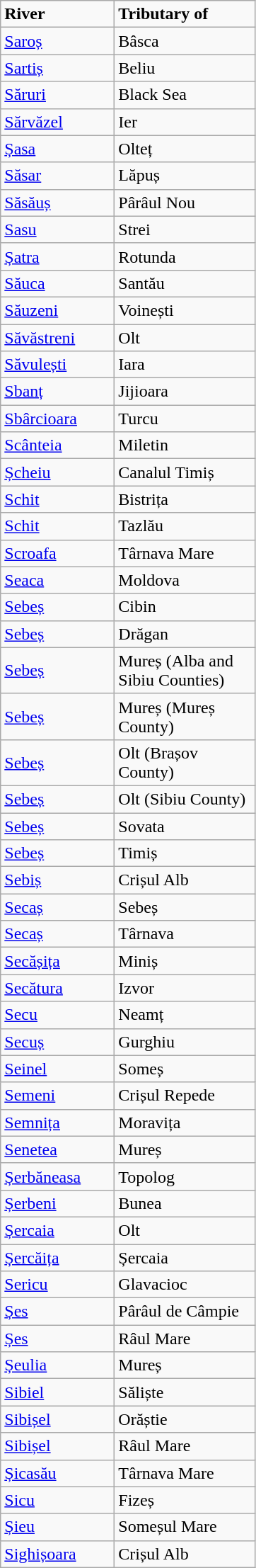<table class="wikitable">
<tr>
<td width="100pt"><strong>River</strong></td>
<td width="125pt"><strong>Tributary of</strong></td>
</tr>
<tr>
<td><a href='#'>Saroș</a></td>
<td>Bâsca</td>
</tr>
<tr>
<td><a href='#'>Sartiș</a></td>
<td>Beliu</td>
</tr>
<tr>
<td><a href='#'>Săruri</a></td>
<td>Black Sea</td>
</tr>
<tr>
<td><a href='#'>Sărvăzel</a></td>
<td>Ier</td>
</tr>
<tr>
<td><a href='#'>Șasa</a></td>
<td>Olteț</td>
</tr>
<tr>
<td><a href='#'>Săsar</a></td>
<td>Lăpuș</td>
</tr>
<tr>
<td><a href='#'>Săsăuș</a></td>
<td>Pârâul Nou</td>
</tr>
<tr>
<td><a href='#'>Sasu</a></td>
<td>Strei</td>
</tr>
<tr>
<td><a href='#'>Șatra</a></td>
<td>Rotunda</td>
</tr>
<tr>
<td><a href='#'>Săuca</a></td>
<td>Santău</td>
</tr>
<tr>
<td><a href='#'>Săuzeni</a></td>
<td>Voinești</td>
</tr>
<tr>
<td><a href='#'>Săvăstreni</a></td>
<td>Olt</td>
</tr>
<tr>
<td><a href='#'>Săvulești</a></td>
<td>Iara</td>
</tr>
<tr>
<td><a href='#'>Sbanț</a></td>
<td>Jijioara</td>
</tr>
<tr>
<td><a href='#'>Sbârcioara</a></td>
<td>Turcu</td>
</tr>
<tr>
<td><a href='#'>Scânteia</a></td>
<td>Miletin</td>
</tr>
<tr>
<td><a href='#'>Șcheiu</a></td>
<td>Canalul Timiș</td>
</tr>
<tr>
<td><a href='#'>Schit</a></td>
<td>Bistrița</td>
</tr>
<tr>
<td><a href='#'>Schit</a></td>
<td>Tazlău</td>
</tr>
<tr>
<td><a href='#'>Scroafa</a></td>
<td>Târnava Mare</td>
</tr>
<tr>
<td><a href='#'>Seaca</a></td>
<td>Moldova</td>
</tr>
<tr>
<td><a href='#'>Sebeș</a></td>
<td>Cibin</td>
</tr>
<tr>
<td><a href='#'>Sebeș</a></td>
<td>Drăgan</td>
</tr>
<tr>
<td><a href='#'>Sebeș</a></td>
<td>Mureș (Alba and Sibiu Counties)</td>
</tr>
<tr>
<td><a href='#'>Sebeș</a></td>
<td>Mureș (Mureș County)</td>
</tr>
<tr>
<td><a href='#'>Sebeș</a></td>
<td>Olt (Brașov County)</td>
</tr>
<tr>
<td><a href='#'>Sebeș</a></td>
<td>Olt (Sibiu County)</td>
</tr>
<tr>
<td><a href='#'>Sebeș</a></td>
<td>Sovata</td>
</tr>
<tr>
<td><a href='#'>Sebeș</a></td>
<td>Timiș</td>
</tr>
<tr>
<td><a href='#'>Sebiș</a></td>
<td>Crișul Alb</td>
</tr>
<tr>
<td><a href='#'>Secaș</a></td>
<td>Sebeș</td>
</tr>
<tr>
<td><a href='#'>Secaș</a></td>
<td>Târnava</td>
</tr>
<tr>
<td><a href='#'>Secășița</a></td>
<td>Miniș</td>
</tr>
<tr>
<td><a href='#'>Secătura</a></td>
<td>Izvor</td>
</tr>
<tr>
<td><a href='#'>Secu</a></td>
<td>Neamț</td>
</tr>
<tr>
<td><a href='#'>Secuș</a></td>
<td>Gurghiu</td>
</tr>
<tr>
<td><a href='#'>Seinel</a></td>
<td>Someș</td>
</tr>
<tr>
<td><a href='#'>Semeni</a></td>
<td>Crișul Repede</td>
</tr>
<tr>
<td><a href='#'>Semnița</a></td>
<td>Moravița</td>
</tr>
<tr>
<td><a href='#'>Senetea</a></td>
<td>Mureș</td>
</tr>
<tr>
<td><a href='#'>Șerbăneasa</a></td>
<td>Topolog</td>
</tr>
<tr>
<td><a href='#'>Șerbeni</a></td>
<td>Bunea</td>
</tr>
<tr>
<td><a href='#'>Șercaia</a></td>
<td>Olt</td>
</tr>
<tr>
<td><a href='#'>Șercăița</a></td>
<td>Șercaia</td>
</tr>
<tr>
<td><a href='#'>Sericu</a></td>
<td>Glavacioc</td>
</tr>
<tr>
<td><a href='#'>Șes</a></td>
<td>Pârâul de Câmpie</td>
</tr>
<tr>
<td><a href='#'>Șes</a></td>
<td>Râul Mare</td>
</tr>
<tr>
<td><a href='#'>Șeulia</a></td>
<td>Mureș</td>
</tr>
<tr>
<td><a href='#'>Sibiel</a></td>
<td>Săliște</td>
</tr>
<tr>
<td><a href='#'>Sibișel</a></td>
<td>Orăștie</td>
</tr>
<tr>
<td><a href='#'>Sibișel</a></td>
<td>Râul Mare</td>
</tr>
<tr>
<td><a href='#'>Șicasău</a></td>
<td>Târnava Mare</td>
</tr>
<tr>
<td><a href='#'>Sicu</a></td>
<td>Fizeș</td>
</tr>
<tr>
<td><a href='#'>Șieu</a></td>
<td>Someșul Mare</td>
</tr>
<tr>
<td><a href='#'>Sighișoara</a></td>
<td>Crișul Alb</td>
</tr>
</table>
